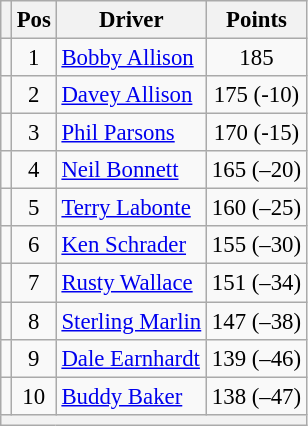<table class="wikitable" style="font-size: 95%;">
<tr>
<th></th>
<th>Pos</th>
<th>Driver</th>
<th>Points</th>
</tr>
<tr>
<td align="left"></td>
<td style="text-align:center;">1</td>
<td><a href='#'>Bobby Allison</a></td>
<td style="text-align:center;">185</td>
</tr>
<tr>
<td align="left"></td>
<td style="text-align:center;">2</td>
<td><a href='#'>Davey Allison</a></td>
<td style="text-align:center;">175 (-10)</td>
</tr>
<tr>
<td align="left"></td>
<td style="text-align:center;">3</td>
<td><a href='#'>Phil Parsons</a></td>
<td style="text-align:center;">170 (-15)</td>
</tr>
<tr>
<td align="left"></td>
<td style="text-align:center;">4</td>
<td><a href='#'>Neil Bonnett</a></td>
<td style="text-align:center;">165 (–20)</td>
</tr>
<tr>
<td align="left"></td>
<td style="text-align:center;">5</td>
<td><a href='#'>Terry Labonte</a></td>
<td style="text-align:center;">160 (–25)</td>
</tr>
<tr>
<td align="left"></td>
<td style="text-align:center;">6</td>
<td><a href='#'>Ken Schrader</a></td>
<td style="text-align:center;">155 (–30)</td>
</tr>
<tr>
<td align="left"></td>
<td style="text-align:center;">7</td>
<td><a href='#'>Rusty Wallace</a></td>
<td style="text-align:center;">151 (–34)</td>
</tr>
<tr>
<td align="left"></td>
<td style="text-align:center;">8</td>
<td><a href='#'>Sterling Marlin</a></td>
<td style="text-align:center;">147 (–38)</td>
</tr>
<tr>
<td align="left"></td>
<td style="text-align:center;">9</td>
<td><a href='#'>Dale Earnhardt</a></td>
<td style="text-align:center;">139 (–46)</td>
</tr>
<tr>
<td align="left"></td>
<td style="text-align:center;">10</td>
<td><a href='#'>Buddy Baker</a></td>
<td style="text-align:center;">138 (–47)</td>
</tr>
<tr class="sortbottom">
<th colspan="9"></th>
</tr>
</table>
